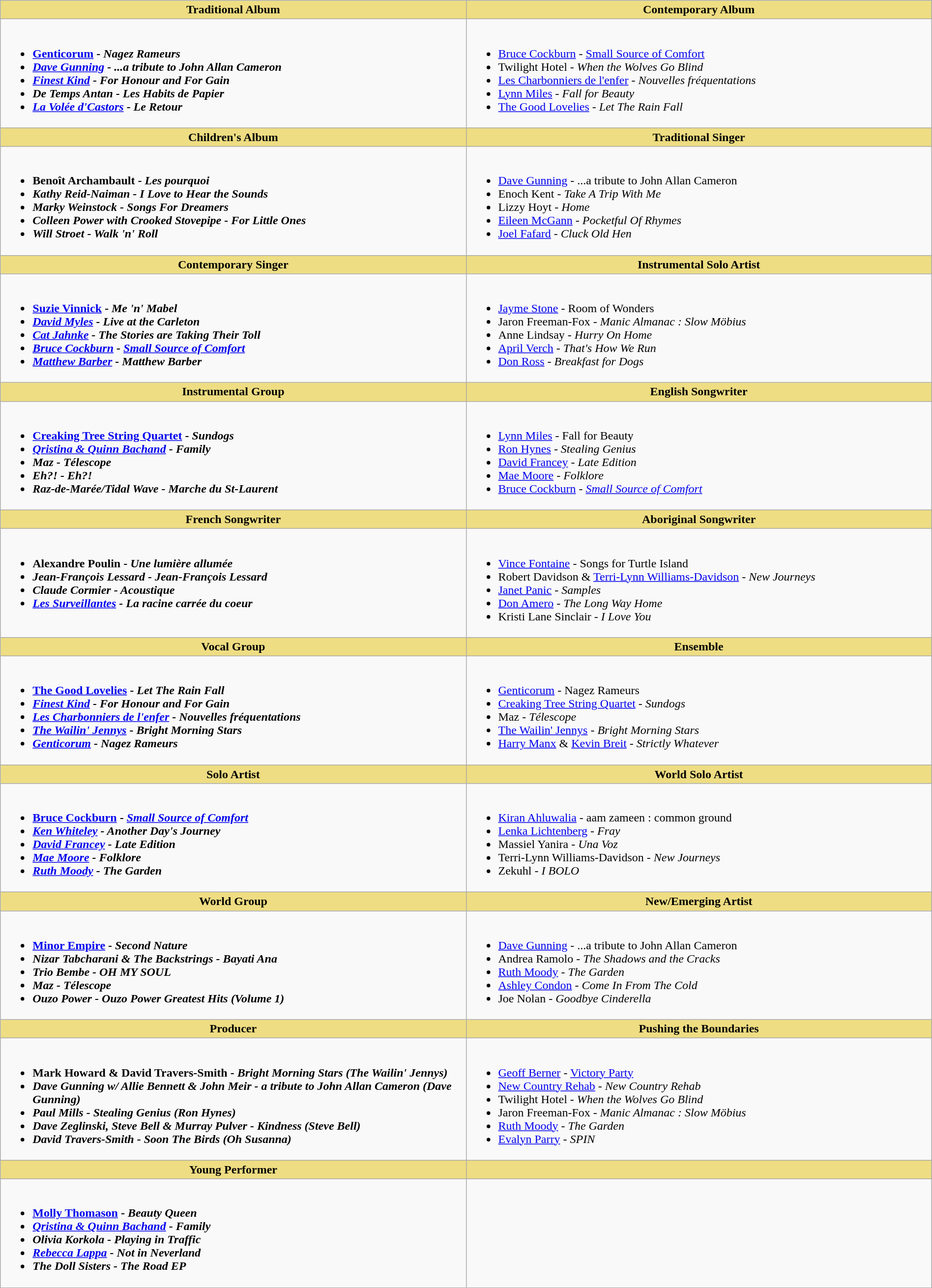<table class=wikitable width="100%">
<tr>
<th style="background:#EEDD82; width:50%">Traditional Album</th>
<th style="background:#EEDD82; width:50%">Contemporary Album</th>
</tr>
<tr>
<td valign="top"><br><ul><li> <strong><a href='#'>Genticorum</a> - <em>Nagez Rameurs<strong><em></li><li><a href='#'>Dave Gunning</a> - </em>...a tribute to John Allan Cameron<em></li><li><a href='#'>Finest Kind</a> - </em>For Honour and For Gain<em></li><li>De Temps Antan - </em>Les Habits de Papier<em></li><li><a href='#'>La Volée d'Castors</a> - </em>Le Retour<em></li></ul></td>
<td valign="top"><br><ul><li> </strong><a href='#'>Bruce Cockburn</a> - </em><a href='#'>Small Source of Comfort</a></em></strong></li><li>Twilight Hotel - <em>When the Wolves Go Blind</em></li><li><a href='#'>Les Charbonniers de l'enfer</a> - <em>Nouvelles fréquentations</em></li><li><a href='#'>Lynn Miles</a> - <em>Fall for Beauty</em></li><li><a href='#'>The Good Lovelies</a> - <em>Let The Rain Fall</em></li></ul></td>
</tr>
<tr>
<th style="background:#EEDD82; width:50%">Children's Album</th>
<th style="background:#EEDD82; width:50%">Traditional Singer</th>
</tr>
<tr>
<td valign="top"><br><ul><li> <strong>Benoît Archambault - <em>Les pourquoi<strong><em></li><li>Kathy Reid-Naiman - </em>I Love to Hear the Sounds<em></li><li>Marky Weinstock - </em>Songs For Dreamers<em></li><li>Colleen Power with Crooked Stovepipe - </em>For Little Ones<em></li><li>Will Stroet - </em>Walk 'n' Roll<em></li></ul></td>
<td valign="top"><br><ul><li> </strong><a href='#'>Dave Gunning</a> - </em>...a tribute to John Allan Cameron</em></strong></li><li>Enoch Kent - <em>Take A Trip With Me</em></li><li>Lizzy Hoyt - <em>Home</em></li><li><a href='#'>Eileen McGann</a> - <em>Pocketful Of Rhymes</em></li><li><a href='#'>Joel Fafard</a> - <em>Cluck Old Hen</em></li></ul></td>
</tr>
<tr>
<th style="background:#EEDD82; width:50%">Contemporary Singer</th>
<th style="background:#EEDD82; width:50%">Instrumental Solo Artist</th>
</tr>
<tr>
<td valign="top"><br><ul><li> <strong><a href='#'>Suzie Vinnick</a> - <em>Me 'n' Mabel<strong><em></li><li><a href='#'>David Myles</a> - </em>Live at the Carleton<em></li><li><a href='#'>Cat Jahnke</a> - </em>The Stories are Taking Their Toll<em></li><li><a href='#'>Bruce Cockburn</a> - </em><a href='#'>Small Source of Comfort</a><em></li><li><a href='#'>Matthew Barber</a> - </em>Matthew Barber<em></li></ul></td>
<td valign="top"><br><ul><li> </strong><a href='#'>Jayme Stone</a> - </em>Room of Wonders</em></strong></li><li>Jaron Freeman-Fox - <em>Manic Almanac : Slow Möbius</em></li><li>Anne Lindsay - <em>Hurry On Home</em></li><li><a href='#'>April Verch</a> - <em>That's How We Run</em></li><li><a href='#'>Don Ross</a> - <em>Breakfast for Dogs</em></li></ul></td>
</tr>
<tr>
<th style="background:#EEDD82; width:50%">Instrumental Group</th>
<th style="background:#EEDD82; width:50%">English Songwriter</th>
</tr>
<tr>
<td valign="top"><br><ul><li> <strong><a href='#'>Creaking Tree String Quartet</a> - <em>Sundogs<strong><em></li><li><a href='#'>Qristina & Quinn Bachand</a> - </em>Family<em></li><li>Maz - </em>Télescope<em></li><li>Eh?! - </em>Eh?!<em></li><li>Raz-de-Marée/Tidal Wave - </em>Marche du St-Laurent<em></li></ul></td>
<td valign="top"><br><ul><li> </strong><a href='#'>Lynn Miles</a> - </em>Fall for Beauty</em></strong></li><li><a href='#'>Ron Hynes</a> - <em>Stealing Genius</em></li><li><a href='#'>David Francey</a> - <em>Late Edition</em></li><li><a href='#'>Mae Moore</a> - <em>Folklore</em></li><li><a href='#'>Bruce Cockburn</a> - <em><a href='#'>Small Source of Comfort</a></em></li></ul></td>
</tr>
<tr>
<th style="background:#EEDD82; width:50%">French Songwriter</th>
<th style="background:#EEDD82; width:50%">Aboriginal Songwriter</th>
</tr>
<tr>
<td valign="top"><br><ul><li> <strong>Alexandre Poulin - <em>Une lumière allumée<strong><em></li><li>Jean-François Lessard - </em>Jean-François Lessard<em></li><li>Claude Cormier - </em>Acoustique<em></li><li><a href='#'>Les Surveillantes</a> - </em>La racine carrée du coeur<em></li></ul></td>
<td valign="top"><br><ul><li> </strong><a href='#'>Vince Fontaine</a> - </em>Songs for Turtle Island</em></strong></li><li>Robert Davidson & <a href='#'>Terri-Lynn Williams-Davidson</a> - <em>New Journeys</em></li><li><a href='#'>Janet Panic</a> - <em>Samples</em></li><li><a href='#'>Don Amero</a> - <em>The Long Way Home</em></li><li>Kristi Lane Sinclair - <em>I Love You</em></li></ul></td>
</tr>
<tr>
<th style="background:#EEDD82; width:50%">Vocal Group</th>
<th style="background:#EEDD82; width:50%">Ensemble</th>
</tr>
<tr>
<td valign="top"><br><ul><li> <strong><a href='#'>The Good Lovelies</a> - <em>Let The Rain Fall<strong><em></li><li><a href='#'>Finest Kind</a> - </em>For Honour and For Gain<em></li><li><a href='#'>Les Charbonniers de l'enfer</a> - </em>Nouvelles fréquentations<em></li><li><a href='#'>The Wailin' Jennys</a> - </em>Bright Morning Stars<em></li><li><a href='#'>Genticorum</a> - </em>Nagez Rameurs<em></li></ul></td>
<td valign="top"><br><ul><li> </strong><a href='#'>Genticorum</a> - </em>Nagez Rameurs</em></strong></li><li><a href='#'>Creaking Tree String Quartet</a> - <em>Sundogs</em></li><li>Maz - <em>Télescope</em></li><li><a href='#'>The Wailin' Jennys</a> - <em>Bright Morning Stars</em></li><li><a href='#'>Harry Manx</a> & <a href='#'>Kevin Breit</a> - <em>Strictly Whatever</em></li></ul></td>
</tr>
<tr>
<th style="background:#EEDD82; width:50%">Solo Artist</th>
<th style="background:#EEDD82; width:50%">World Solo Artist</th>
</tr>
<tr>
<td valign="top"><br><ul><li> <strong><a href='#'>Bruce Cockburn</a> - <em><a href='#'>Small Source of Comfort</a><strong><em></li><li><a href='#'>Ken Whiteley</a> - </em>Another Day's Journey<em></li><li><a href='#'>David Francey</a> - </em>Late Edition<em></li><li><a href='#'>Mae Moore</a> - </em>Folklore<em></li><li><a href='#'>Ruth Moody</a> - </em>The Garden<em></li></ul></td>
<td valign="top"><br><ul><li> </strong><a href='#'>Kiran Ahluwalia</a> - </em>aam zameen : common ground</em></strong></li><li><a href='#'>Lenka Lichtenberg</a> - <em>Fray</em></li><li>Massiel Yanira - <em>Una Voz</em></li><li>Terri-Lynn Williams-Davidson - <em>New Journeys</em></li><li>Zekuhl - <em>I BOLO</em></li></ul></td>
</tr>
<tr>
<th style="background:#EEDD82; width:50%">World Group</th>
<th style="background:#EEDD82; width:50%">New/Emerging Artist</th>
</tr>
<tr>
<td valign="top"><br><ul><li> <strong><a href='#'>Minor Empire</a> - <em>Second Nature<strong><em></li><li>Nizar Tabcharani & The Backstrings - </em>Bayati Ana<em></li><li>Trio Bembe - </em>OH MY SOUL<em></li><li>Maz - </em>Télescope<em></li><li>Ouzo Power - </em>Ouzo Power Greatest Hits (Volume 1)<em></li></ul></td>
<td valign="top"><br><ul><li> </strong><a href='#'>Dave Gunning</a> - </em>...a tribute to John Allan Cameron</em></strong></li><li>Andrea Ramolo - <em>The Shadows and the Cracks</em></li><li><a href='#'>Ruth Moody</a> - <em>The Garden</em></li><li><a href='#'>Ashley Condon</a> - <em>Come In From The Cold</em></li><li>Joe Nolan - <em>Goodbye Cinderella</em></li></ul></td>
</tr>
<tr>
<th style="background:#EEDD82; width:50%">Producer</th>
<th style="background:#EEDD82; width:50%">Pushing the Boundaries</th>
</tr>
<tr>
<td valign="top"><br><ul><li> <strong>Mark Howard & David Travers-Smith - <em>Bright Morning Stars (The Wailin' Jennys)<strong><em></li><li>Dave Gunning w/ Allie Bennett & John Meir - </em>a tribute to John Allan Cameron (Dave Gunning)<em></li><li>Paul Mills - </em>Stealing Genius (Ron Hynes)<em></li><li>Dave Zeglinski, Steve Bell & Murray Pulver - </em>Kindness (Steve Bell)<em></li><li>David Travers-Smith - </em>Soon The Birds (Oh Susanna)<em></li></ul></td>
<td valign="top"><br><ul><li> </strong><a href='#'>Geoff Berner</a> - </em><a href='#'>Victory Party</a></em></strong></li><li><a href='#'>New Country Rehab</a> - <em>New Country Rehab</em></li><li>Twilight Hotel - <em>When the Wolves Go Blind</em></li><li>Jaron Freeman-Fox - <em>Manic Almanac : Slow Möbius</em></li><li><a href='#'>Ruth Moody</a> - <em>The Garden</em></li><li><a href='#'>Evalyn Parry</a> - <em>SPIN</em></li></ul></td>
</tr>
<tr>
<th style="background:#EEDD82; width:50%">Young Performer</th>
<th style="background:#EEDD82; width:50%"></th>
</tr>
<tr>
<td valign="top"><br><ul><li> <strong><a href='#'>Molly Thomason</a> - <em>Beauty Queen<strong><em></li><li><a href='#'>Qristina & Quinn Bachand</a> - </em>Family<em></li><li>Olivia Korkola - </em>Playing in Traffic<em></li><li><a href='#'>Rebecca Lappa</a> - </em>Not in Neverland<em></li><li>The Doll Sisters - </em>The Road EP<em></li></ul></td>
<td valign="top"></td>
</tr>
</table>
